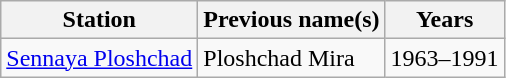<table class="wikitable" style="border-collapse: collapse; text-align: left;">
<tr>
<th>Station</th>
<th>Previous name(s)</th>
<th>Years</th>
</tr>
<tr>
<td style="text-align: left;"><a href='#'>Sennaya Ploshchad</a></td>
<td>Ploshchad Mira</td>
<td>1963–1991</td>
</tr>
</table>
